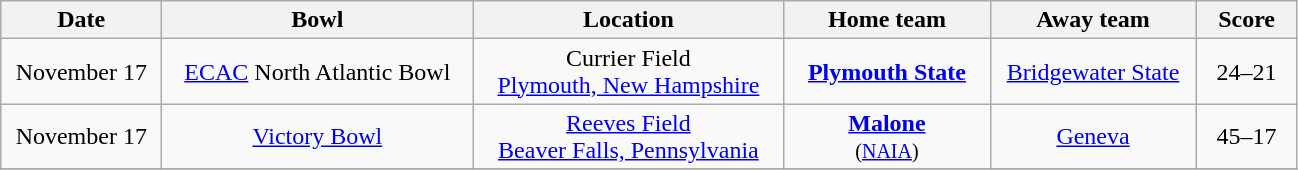<table class="wikitable" style="text-align:center;">
<tr>
<th style="width:100px">Date</th>
<th style="width:200px">Bowl</th>
<th style="width:200px">Location</th>
<th style="width:130px">Home team</th>
<th style="width:130px">Away team</th>
<th style="width:60px;">Score</th>
</tr>
<tr>
<td>November 17</td>
<td><a href='#'>ECAC</a> North Atlantic Bowl</td>
<td>Currier Field<br><a href='#'>Plymouth, New Hampshire</a></td>
<td><strong><a href='#'>Plymouth State</a></strong></td>
<td><a href='#'>Bridgewater State</a></td>
<td>24–21</td>
</tr>
<tr>
<td>November 17</td>
<td><a href='#'>Victory Bowl</a></td>
<td><a href='#'>Reeves Field</a><br><a href='#'>Beaver Falls, Pennsylvania</a></td>
<td><strong><a href='#'>Malone</a></strong><br><small>(<a href='#'>NAIA</a>)</small></td>
<td><a href='#'>Geneva</a></td>
<td>45–17</td>
</tr>
<tr>
</tr>
</table>
